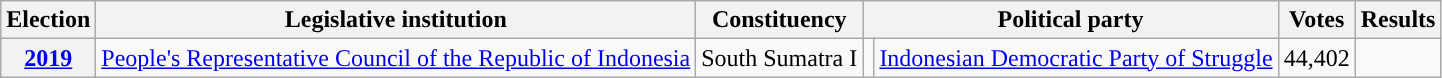<table class="wikitable">
<tr>
<th>Election</th>
<th><strong>Legislative institution</strong></th>
<th>Constituency</th>
<th colspan="2">Political party</th>
<th>Votes</th>
<th>Results</th>
</tr>
<tr>
<th><strong><a href='#'>2019</a></strong></th>
<td rowspan="3"><a href='#'>People's Representative Council of the Republic of Indonesia</a></td>
<td rowspan="3">South Sumatra I</td>
<td style="background:"></td>
<td rowspan="3"><a href='#'>Indonesian Democratic Party of Struggle</a></td>
<td>44,402</td>
<td></td>
</tr>
</table>
